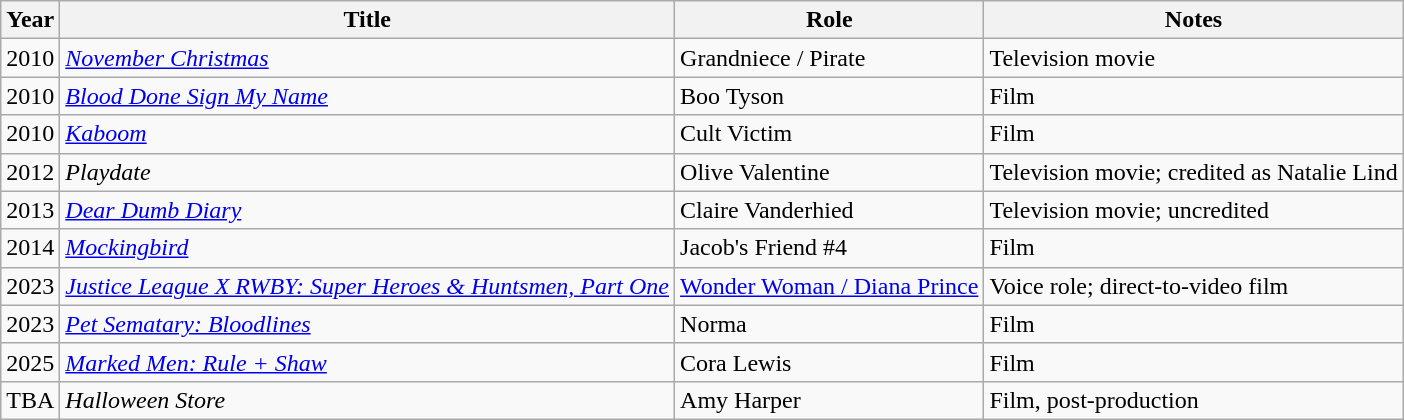<table class="wikitable sortable">
<tr>
<th>Year</th>
<th>Title</th>
<th>Role</th>
<th class="unsortable">Notes</th>
</tr>
<tr>
<td>2010</td>
<td><em><a href='#'>November Christmas</a></em></td>
<td>Grandniece / Pirate</td>
<td>Television movie</td>
</tr>
<tr>
<td>2010</td>
<td><em><a href='#'>Blood Done Sign My Name</a></em></td>
<td>Boo Tyson</td>
<td>Film</td>
</tr>
<tr>
<td>2010</td>
<td><em><a href='#'>Kaboom</a></em></td>
<td>Cult Victim</td>
<td>Film</td>
</tr>
<tr>
<td>2012</td>
<td><em>Playdate</em></td>
<td>Olive Valentine</td>
<td>Television movie; credited as Natalie Lind</td>
</tr>
<tr>
<td>2013</td>
<td><em><a href='#'>Dear Dumb Diary</a></em></td>
<td>Claire Vanderhied</td>
<td>Television movie; uncredited</td>
</tr>
<tr>
<td>2014</td>
<td><em><a href='#'>Mockingbird</a></em></td>
<td>Jacob's Friend #4</td>
<td>Film</td>
</tr>
<tr>
<td>2023</td>
<td><em><a href='#'>Justice League X RWBY: Super Heroes & Huntsmen, Part One</a></em></td>
<td><a href='#'>Wonder Woman / Diana Prince</a></td>
<td>Voice role; direct-to-video film</td>
</tr>
<tr>
<td>2023</td>
<td><em><a href='#'>Pet Sematary: Bloodlines</a></em></td>
<td>Norma</td>
<td>Film</td>
</tr>
<tr>
<td>2025</td>
<td><em><a href='#'>Marked Men: Rule + Shaw</a></em></td>
<td>Cora Lewis</td>
<td>Film</td>
</tr>
<tr>
<td>TBA</td>
<td><em>Halloween Store</em></td>
<td>Amy Harper</td>
<td>Film, post-production</td>
</tr>
</table>
